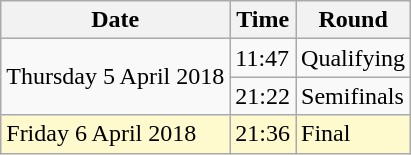<table class="wikitable">
<tr>
<th>Date</th>
<th>Time</th>
<th>Round</th>
</tr>
<tr>
<td rowspan=2>Thursday 5 April 2018</td>
<td>11:47</td>
<td>Qualifying</td>
</tr>
<tr>
<td>21:22</td>
<td>Semifinals</td>
</tr>
<tr>
<td style=background:lemonchiffon>Friday 6 April 2018</td>
<td style=background:lemonchiffon>21:36</td>
<td style=background:lemonchiffon>Final</td>
</tr>
</table>
